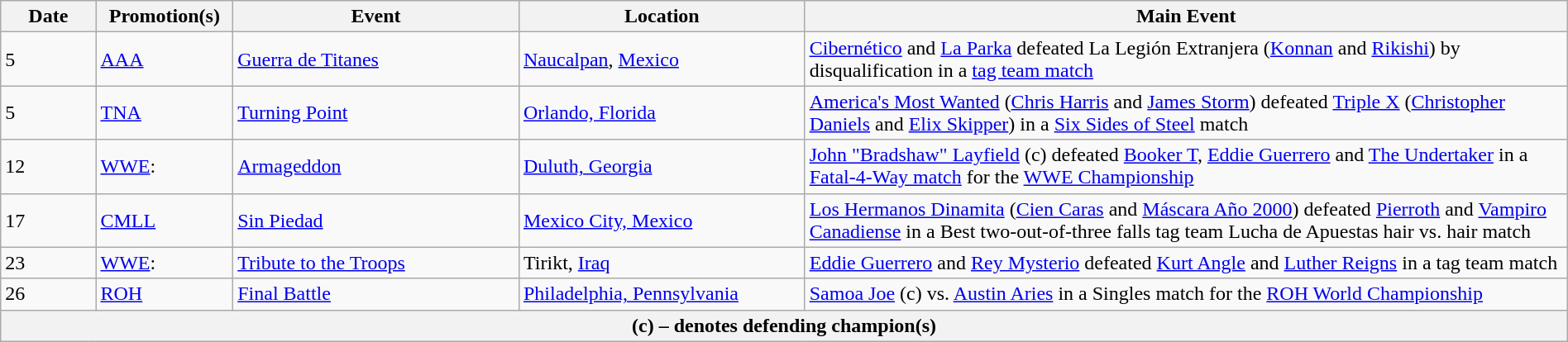<table class="wikitable" style="width:100%;">
<tr>
<th width="5%">Date</th>
<th width="5%">Promotion(s)</th>
<th width="15%">Event</th>
<th width="15%">Location</th>
<th width="40%">Main Event</th>
</tr>
<tr>
<td>5</td>
<td><a href='#'>AAA</a></td>
<td><a href='#'>Guerra de Titanes</a></td>
<td><a href='#'>Naucalpan</a>, <a href='#'>Mexico</a></td>
<td><a href='#'>Cibernético</a> and <a href='#'>La Parka</a> defeated La Legión Extranjera (<a href='#'>Konnan</a> and <a href='#'>Rikishi</a>) by disqualification in a <a href='#'>tag team match</a></td>
</tr>
<tr>
<td>5</td>
<td><a href='#'>TNA</a></td>
<td><a href='#'>Turning Point</a></td>
<td><a href='#'>Orlando, Florida</a></td>
<td><a href='#'>America's Most Wanted</a> (<a href='#'>Chris Harris</a> and <a href='#'>James Storm</a>) defeated <a href='#'>Triple X</a> (<a href='#'>Christopher Daniels</a> and <a href='#'>Elix Skipper</a>) in a <a href='#'>Six Sides of Steel</a> match</td>
</tr>
<tr>
<td>12</td>
<td><a href='#'>WWE</a>:<br></td>
<td><a href='#'>Armageddon</a></td>
<td><a href='#'>Duluth, Georgia</a></td>
<td><a href='#'>John "Bradshaw" Layfield</a> (c) defeated <a href='#'>Booker T</a>, <a href='#'>Eddie Guerrero</a> and <a href='#'>The Undertaker</a> in a <a href='#'>Fatal-4-Way match</a> for the <a href='#'>WWE Championship</a></td>
</tr>
<tr>
<td>17</td>
<td><a href='#'>CMLL</a></td>
<td><a href='#'>Sin Piedad</a></td>
<td><a href='#'>Mexico City, Mexico</a></td>
<td><a href='#'>Los Hermanos Dinamita</a> (<a href='#'>Cien Caras</a> and <a href='#'>Máscara Año 2000</a>) defeated <a href='#'>Pierroth</a> and <a href='#'>Vampiro Canadiense</a> in a Best two-out-of-three falls tag team Lucha de Apuestas hair vs. hair match</td>
</tr>
<tr>
<td>23</td>
<td><a href='#'>WWE</a>:<br></td>
<td><a href='#'>Tribute to the Troops</a></td>
<td>Tirikt, <a href='#'>Iraq</a></td>
<td><a href='#'>Eddie Guerrero</a> and <a href='#'>Rey Mysterio</a> defeated <a href='#'>Kurt Angle</a> and <a href='#'>Luther Reigns</a> in a tag team match</td>
</tr>
<tr>
<td>26</td>
<td><a href='#'>ROH</a></td>
<td><a href='#'>Final Battle</a></td>
<td><a href='#'>Philadelphia, Pennsylvania</a></td>
<td><a href='#'>Samoa Joe</a> (c) vs. <a href='#'>Austin Aries</a> in a Singles match for the <a href='#'>ROH World Championship</a></td>
</tr>
<tr>
<th colspan="5">(c) – denotes defending champion(s)</th>
</tr>
</table>
